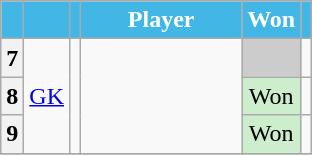<table class="wikitable sortable" style="text-align:center;">
<tr>
<th style="background:#42b7e6; color:#fff;" scope="col"></th>
<th style="background:#42b7e6; color:#fff;" scope="col"></th>
<th style="background:#42b7e6; color:#fff;" scope="col"></th>
<th style="background:#42b7e6; color:#fff; width:100px;" scope="col">Player</th>
<th style="background:#42b7e6; color:#fff;" scope="col">Won</th>
<th style="background:#42b7e6; color:#fff;" scope="col"></th>
</tr>
<tr>
<th scope="row">7</th>
<td rowspan=3><a href='#'>GK</a></td>
<td rowspan=3></td>
<td rowspan=3 style="text-align:left;"></td>
<td style="background:#ccc;"></td>
<td></td>
</tr>
<tr>
<th scope="row">8</th>
<td style="background:#cec;">Won</td>
<td></td>
</tr>
<tr>
<th scope="row">9</th>
<td style="background:#cec;">Won</td>
<td></td>
</tr>
<tr>
</tr>
</table>
